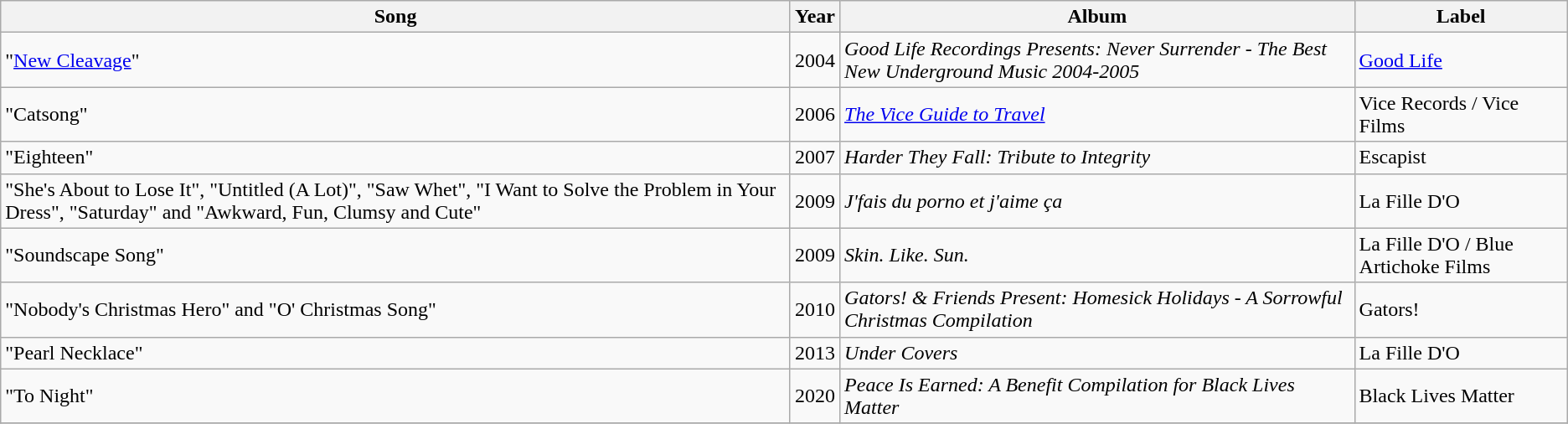<table class="wikitable sortable plainrowheaders">
<tr>
<th scope="col">Song</th>
<th scope="col">Year</th>
<th scope="col">Album</th>
<th>Label</th>
</tr>
<tr>
<td>"<a href='#'>New Cleavage</a>"</td>
<td>2004</td>
<td><em>Good Life Recordings Presents: Never Surrender - The Best New Underground Music 2004-2005</em></td>
<td><a href='#'>Good Life</a></td>
</tr>
<tr>
<td>"Catsong"</td>
<td>2006</td>
<td><em><a href='#'>The Vice Guide to Travel</a></em></td>
<td>Vice Records / Vice Films</td>
</tr>
<tr>
<td>"Eighteen"</td>
<td>2007</td>
<td><em>Harder They Fall: Tribute to Integrity</em></td>
<td>Escapist</td>
</tr>
<tr>
<td>"She's About to Lose It", "Untitled (A Lot)", "Saw Whet", "I Want to Solve the Problem in Your Dress", "Saturday" and "Awkward, Fun, Clumsy and Cute"</td>
<td>2009</td>
<td><em>J'fais du porno et j'aime ça</em></td>
<td>La Fille D'O</td>
</tr>
<tr>
<td>"Soundscape Song"</td>
<td>2009</td>
<td><em>Skin. Like. Sun.</em></td>
<td>La Fille D'O / Blue Artichoke Films</td>
</tr>
<tr>
<td>"Nobody's Christmas Hero" and "O' Christmas Song"</td>
<td>2010</td>
<td><em>Gators! & Friends Present: Homesick Holidays - A Sorrowful Christmas Compilation</em></td>
<td>Gators!</td>
</tr>
<tr>
<td>"Pearl Necklace"</td>
<td>2013</td>
<td><em>Under Covers</em></td>
<td>La Fille D'O</td>
</tr>
<tr>
<td>"To Night"</td>
<td>2020</td>
<td><em>Peace Is Earned: A Benefit Compilation for Black Lives Matter</em></td>
<td>Black Lives Matter</td>
</tr>
<tr>
</tr>
</table>
